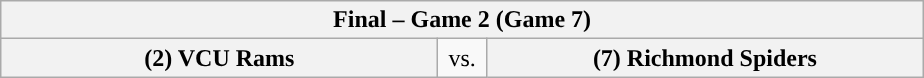<table class="wikitable">
<tr>
<th style="width: 594px;" colspan=3>Final – Game 2 (Game 7)</th>
</tr>
<tr>
<th style="width: 284px; ">(2) VCU Rams</th>
<td style="width: 25px; text-align:center">vs.</td>
<th style="width: 284px; ">(7) Richmond Spiders</th>
</tr>
</table>
